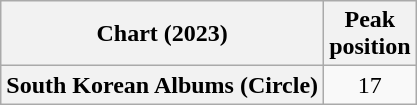<table class="wikitable plainrowheaders" style="text-align:center">
<tr>
<th scope="col">Chart (2023)</th>
<th scope="col">Peak<br>position</th>
</tr>
<tr>
<th scope="row">South Korean Albums (Circle)</th>
<td>17</td>
</tr>
</table>
